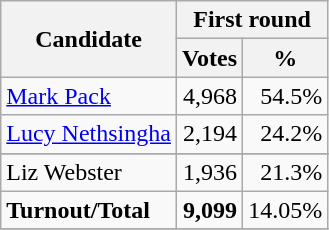<table class=wikitable style=text-align:right>
<tr>
<th rowspan=2>Candidate</th>
<th colspan=2>First round</th>
</tr>
<tr>
<th>Votes</th>
<th>%</th>
</tr>
<tr>
<td align=left><a href='#'>Mark Pack</a></td>
<td>4,968</td>
<td>54.5%</td>
</tr>
<tr>
<td align=left><a href='#'>Lucy Nethsingha</a></td>
<td>2,194</td>
<td>24.2%</td>
</tr>
<tr>
</tr>
<tr>
<td align=left>Liz Webster</td>
<td>1,936</td>
<td>21.3%</td>
</tr>
<tr>
<td align=left><strong>Turnout/Total</strong></td>
<td><strong>9,099</strong></td>
<td>14.05%</td>
</tr>
<tr>
</tr>
</table>
